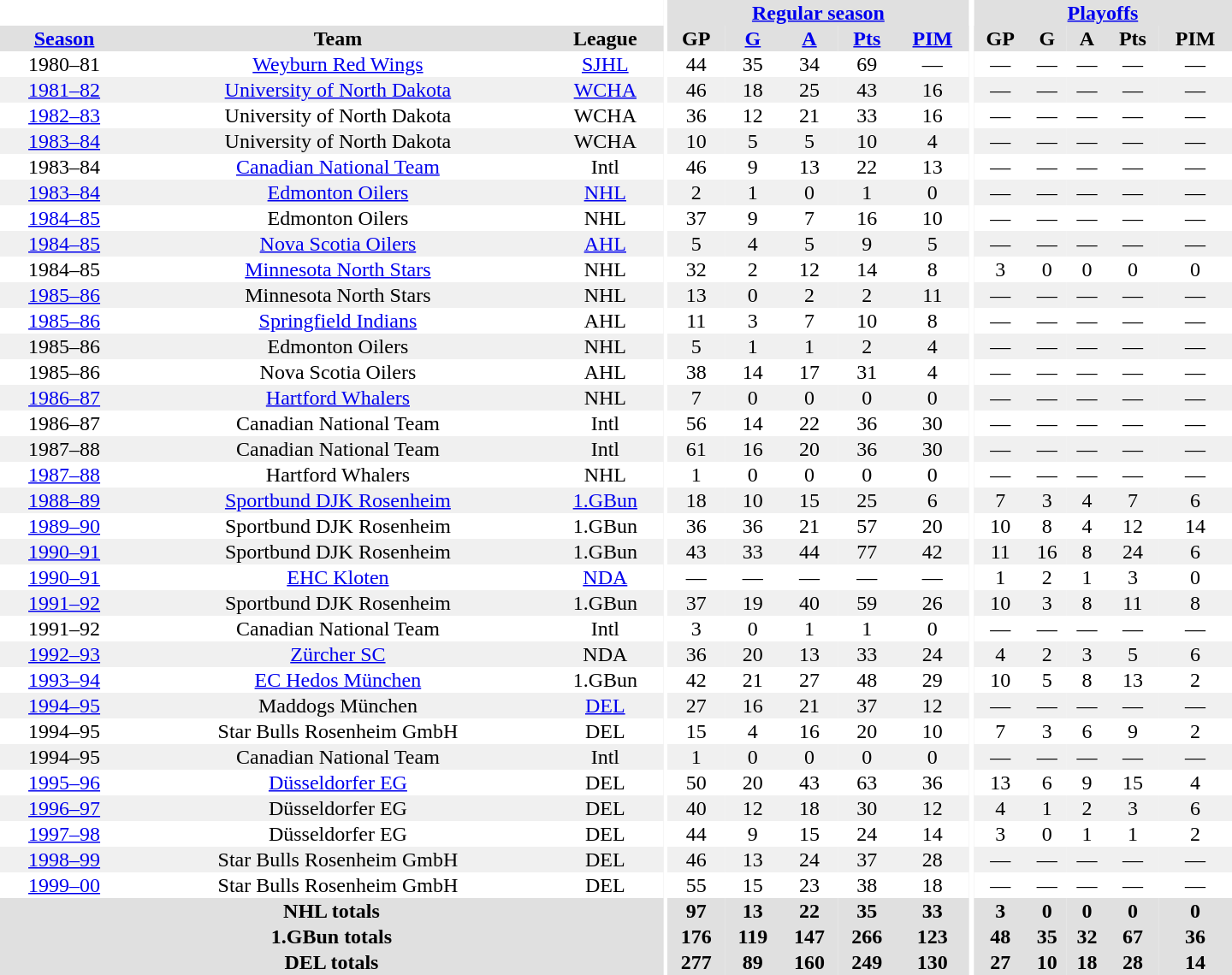<table border="0" cellpadding="1" cellspacing="0" style="text-align:center; width:60em">
<tr bgcolor="#e0e0e0">
<th colspan="3" bgcolor="#ffffff"></th>
<th rowspan="100" bgcolor="#ffffff"></th>
<th colspan="5"><a href='#'>Regular season</a></th>
<th rowspan="100" bgcolor="#ffffff"></th>
<th colspan="5"><a href='#'>Playoffs</a></th>
</tr>
<tr bgcolor="#e0e0e0">
<th><a href='#'>Season</a></th>
<th>Team</th>
<th>League</th>
<th>GP</th>
<th><a href='#'>G</a></th>
<th><a href='#'>A</a></th>
<th><a href='#'>Pts</a></th>
<th><a href='#'>PIM</a></th>
<th>GP</th>
<th>G</th>
<th>A</th>
<th>Pts</th>
<th>PIM</th>
</tr>
<tr>
<td>1980–81</td>
<td><a href='#'>Weyburn Red Wings</a></td>
<td><a href='#'>SJHL</a></td>
<td>44</td>
<td>35</td>
<td>34</td>
<td>69</td>
<td>—</td>
<td>—</td>
<td>—</td>
<td>—</td>
<td>—</td>
<td>—</td>
</tr>
<tr bgcolor="#f0f0f0">
<td><a href='#'>1981–82</a></td>
<td><a href='#'>University of North Dakota</a></td>
<td><a href='#'>WCHA</a></td>
<td>46</td>
<td>18</td>
<td>25</td>
<td>43</td>
<td>16</td>
<td>—</td>
<td>—</td>
<td>—</td>
<td>—</td>
<td>—</td>
</tr>
<tr>
<td><a href='#'>1982–83</a></td>
<td>University of North Dakota</td>
<td>WCHA</td>
<td>36</td>
<td>12</td>
<td>21</td>
<td>33</td>
<td>16</td>
<td>—</td>
<td>—</td>
<td>—</td>
<td>—</td>
<td>—</td>
</tr>
<tr bgcolor="#f0f0f0">
<td><a href='#'>1983–84</a></td>
<td>University of North Dakota</td>
<td>WCHA</td>
<td>10</td>
<td>5</td>
<td>5</td>
<td>10</td>
<td>4</td>
<td>—</td>
<td>—</td>
<td>—</td>
<td>—</td>
<td>—</td>
</tr>
<tr>
<td>1983–84</td>
<td><a href='#'>Canadian National Team</a></td>
<td>Intl</td>
<td>46</td>
<td>9</td>
<td>13</td>
<td>22</td>
<td>13</td>
<td>—</td>
<td>—</td>
<td>—</td>
<td>—</td>
<td>—</td>
</tr>
<tr bgcolor="#f0f0f0">
<td><a href='#'>1983–84</a></td>
<td><a href='#'>Edmonton Oilers</a></td>
<td><a href='#'>NHL</a></td>
<td>2</td>
<td>1</td>
<td>0</td>
<td>1</td>
<td>0</td>
<td>—</td>
<td>—</td>
<td>—</td>
<td>—</td>
<td>—</td>
</tr>
<tr>
<td><a href='#'>1984–85</a></td>
<td>Edmonton Oilers</td>
<td>NHL</td>
<td>37</td>
<td>9</td>
<td>7</td>
<td>16</td>
<td>10</td>
<td>—</td>
<td>—</td>
<td>—</td>
<td>—</td>
<td>—</td>
</tr>
<tr bgcolor="#f0f0f0">
<td><a href='#'>1984–85</a></td>
<td><a href='#'>Nova Scotia Oilers</a></td>
<td><a href='#'>AHL</a></td>
<td>5</td>
<td>4</td>
<td>5</td>
<td>9</td>
<td>5</td>
<td>—</td>
<td>—</td>
<td>—</td>
<td>—</td>
<td>—</td>
</tr>
<tr>
<td>1984–85</td>
<td><a href='#'>Minnesota North Stars</a></td>
<td>NHL</td>
<td>32</td>
<td>2</td>
<td>12</td>
<td>14</td>
<td>8</td>
<td>3</td>
<td>0</td>
<td>0</td>
<td>0</td>
<td>0</td>
</tr>
<tr bgcolor="#f0f0f0">
<td><a href='#'>1985–86</a></td>
<td>Minnesota North Stars</td>
<td>NHL</td>
<td>13</td>
<td>0</td>
<td>2</td>
<td>2</td>
<td>11</td>
<td>—</td>
<td>—</td>
<td>—</td>
<td>—</td>
<td>—</td>
</tr>
<tr>
<td><a href='#'>1985–86</a></td>
<td><a href='#'>Springfield Indians</a></td>
<td>AHL</td>
<td>11</td>
<td>3</td>
<td>7</td>
<td>10</td>
<td>8</td>
<td>—</td>
<td>—</td>
<td>—</td>
<td>—</td>
<td>—</td>
</tr>
<tr bgcolor="#f0f0f0">
<td>1985–86</td>
<td>Edmonton Oilers</td>
<td>NHL</td>
<td>5</td>
<td>1</td>
<td>1</td>
<td>2</td>
<td>4</td>
<td>—</td>
<td>—</td>
<td>—</td>
<td>—</td>
<td>—</td>
</tr>
<tr>
<td>1985–86</td>
<td>Nova Scotia Oilers</td>
<td>AHL</td>
<td>38</td>
<td>14</td>
<td>17</td>
<td>31</td>
<td>4</td>
<td>—</td>
<td>—</td>
<td>—</td>
<td>—</td>
<td>—</td>
</tr>
<tr bgcolor="#f0f0f0">
<td><a href='#'>1986–87</a></td>
<td><a href='#'>Hartford Whalers</a></td>
<td>NHL</td>
<td>7</td>
<td>0</td>
<td>0</td>
<td>0</td>
<td>0</td>
<td>—</td>
<td>—</td>
<td>—</td>
<td>—</td>
<td>—</td>
</tr>
<tr>
<td>1986–87</td>
<td>Canadian National Team</td>
<td>Intl</td>
<td>56</td>
<td>14</td>
<td>22</td>
<td>36</td>
<td>30</td>
<td>—</td>
<td>—</td>
<td>—</td>
<td>—</td>
<td>—</td>
</tr>
<tr bgcolor="#f0f0f0">
<td>1987–88</td>
<td>Canadian National Team</td>
<td>Intl</td>
<td>61</td>
<td>16</td>
<td>20</td>
<td>36</td>
<td>30</td>
<td>—</td>
<td>—</td>
<td>—</td>
<td>—</td>
<td>—</td>
</tr>
<tr>
<td><a href='#'>1987–88</a></td>
<td>Hartford Whalers</td>
<td>NHL</td>
<td>1</td>
<td>0</td>
<td>0</td>
<td>0</td>
<td>0</td>
<td>—</td>
<td>—</td>
<td>—</td>
<td>—</td>
<td>—</td>
</tr>
<tr bgcolor="#f0f0f0">
<td><a href='#'>1988–89</a></td>
<td><a href='#'>Sportbund DJK Rosenheim</a></td>
<td><a href='#'>1.GBun</a></td>
<td>18</td>
<td>10</td>
<td>15</td>
<td>25</td>
<td>6</td>
<td>7</td>
<td>3</td>
<td>4</td>
<td>7</td>
<td>6</td>
</tr>
<tr>
<td><a href='#'>1989–90</a></td>
<td>Sportbund DJK Rosenheim</td>
<td>1.GBun</td>
<td>36</td>
<td>36</td>
<td>21</td>
<td>57</td>
<td>20</td>
<td>10</td>
<td>8</td>
<td>4</td>
<td>12</td>
<td>14</td>
</tr>
<tr bgcolor="#f0f0f0">
<td><a href='#'>1990–91</a></td>
<td>Sportbund DJK Rosenheim</td>
<td>1.GBun</td>
<td>43</td>
<td>33</td>
<td>44</td>
<td>77</td>
<td>42</td>
<td>11</td>
<td>16</td>
<td>8</td>
<td>24</td>
<td>6</td>
</tr>
<tr>
<td><a href='#'>1990–91</a></td>
<td><a href='#'>EHC Kloten</a></td>
<td><a href='#'>NDA</a></td>
<td>—</td>
<td>—</td>
<td>—</td>
<td>—</td>
<td>—</td>
<td>1</td>
<td>2</td>
<td>1</td>
<td>3</td>
<td>0</td>
</tr>
<tr bgcolor="#f0f0f0">
<td><a href='#'>1991–92</a></td>
<td>Sportbund DJK Rosenheim</td>
<td>1.GBun</td>
<td>37</td>
<td>19</td>
<td>40</td>
<td>59</td>
<td>26</td>
<td>10</td>
<td>3</td>
<td>8</td>
<td>11</td>
<td>8</td>
</tr>
<tr>
<td>1991–92</td>
<td>Canadian National Team</td>
<td>Intl</td>
<td>3</td>
<td>0</td>
<td>1</td>
<td>1</td>
<td>0</td>
<td>—</td>
<td>—</td>
<td>—</td>
<td>—</td>
<td>—</td>
</tr>
<tr bgcolor="#f0f0f0">
<td><a href='#'>1992–93</a></td>
<td><a href='#'>Zürcher SC</a></td>
<td>NDA</td>
<td>36</td>
<td>20</td>
<td>13</td>
<td>33</td>
<td>24</td>
<td>4</td>
<td>2</td>
<td>3</td>
<td>5</td>
<td>6</td>
</tr>
<tr>
<td><a href='#'>1993–94</a></td>
<td><a href='#'>EC Hedos München</a></td>
<td>1.GBun</td>
<td>42</td>
<td>21</td>
<td>27</td>
<td>48</td>
<td>29</td>
<td>10</td>
<td>5</td>
<td>8</td>
<td>13</td>
<td>2</td>
</tr>
<tr bgcolor="#f0f0f0">
<td><a href='#'>1994–95</a></td>
<td>Maddogs München</td>
<td><a href='#'>DEL</a></td>
<td>27</td>
<td>16</td>
<td>21</td>
<td>37</td>
<td>12</td>
<td>—</td>
<td>—</td>
<td>—</td>
<td>—</td>
<td>—</td>
</tr>
<tr>
<td>1994–95</td>
<td>Star Bulls Rosenheim GmbH</td>
<td>DEL</td>
<td>15</td>
<td>4</td>
<td>16</td>
<td>20</td>
<td>10</td>
<td>7</td>
<td>3</td>
<td>6</td>
<td>9</td>
<td>2</td>
</tr>
<tr bgcolor="#f0f0f0">
<td>1994–95</td>
<td>Canadian National Team</td>
<td>Intl</td>
<td>1</td>
<td>0</td>
<td>0</td>
<td>0</td>
<td>0</td>
<td>—</td>
<td>—</td>
<td>—</td>
<td>—</td>
<td>—</td>
</tr>
<tr>
<td><a href='#'>1995–96</a></td>
<td><a href='#'>Düsseldorfer EG</a></td>
<td>DEL</td>
<td>50</td>
<td>20</td>
<td>43</td>
<td>63</td>
<td>36</td>
<td>13</td>
<td>6</td>
<td>9</td>
<td>15</td>
<td>4</td>
</tr>
<tr bgcolor="#f0f0f0">
<td><a href='#'>1996–97</a></td>
<td>Düsseldorfer EG</td>
<td>DEL</td>
<td>40</td>
<td>12</td>
<td>18</td>
<td>30</td>
<td>12</td>
<td>4</td>
<td>1</td>
<td>2</td>
<td>3</td>
<td>6</td>
</tr>
<tr>
<td><a href='#'>1997–98</a></td>
<td>Düsseldorfer EG</td>
<td>DEL</td>
<td>44</td>
<td>9</td>
<td>15</td>
<td>24</td>
<td>14</td>
<td>3</td>
<td>0</td>
<td>1</td>
<td>1</td>
<td>2</td>
</tr>
<tr bgcolor="#f0f0f0">
<td><a href='#'>1998–99</a></td>
<td>Star Bulls Rosenheim GmbH</td>
<td>DEL</td>
<td>46</td>
<td>13</td>
<td>24</td>
<td>37</td>
<td>28</td>
<td>—</td>
<td>—</td>
<td>—</td>
<td>—</td>
<td>—</td>
</tr>
<tr>
<td><a href='#'>1999–00</a></td>
<td>Star Bulls Rosenheim GmbH</td>
<td>DEL</td>
<td>55</td>
<td>15</td>
<td>23</td>
<td>38</td>
<td>18</td>
<td>—</td>
<td>—</td>
<td>—</td>
<td>—</td>
<td>—</td>
</tr>
<tr bgcolor="#e0e0e0">
<th colspan="3">NHL totals</th>
<th>97</th>
<th>13</th>
<th>22</th>
<th>35</th>
<th>33</th>
<th>3</th>
<th>0</th>
<th>0</th>
<th>0</th>
<th>0</th>
</tr>
<tr bgcolor="#e0e0e0">
<th colspan="3">1.GBun totals</th>
<th>176</th>
<th>119</th>
<th>147</th>
<th>266</th>
<th>123</th>
<th>48</th>
<th>35</th>
<th>32</th>
<th>67</th>
<th>36</th>
</tr>
<tr bgcolor="#e0e0e0">
<th colspan="3">DEL totals</th>
<th>277</th>
<th>89</th>
<th>160</th>
<th>249</th>
<th>130</th>
<th>27</th>
<th>10</th>
<th>18</th>
<th>28</th>
<th>14</th>
</tr>
</table>
